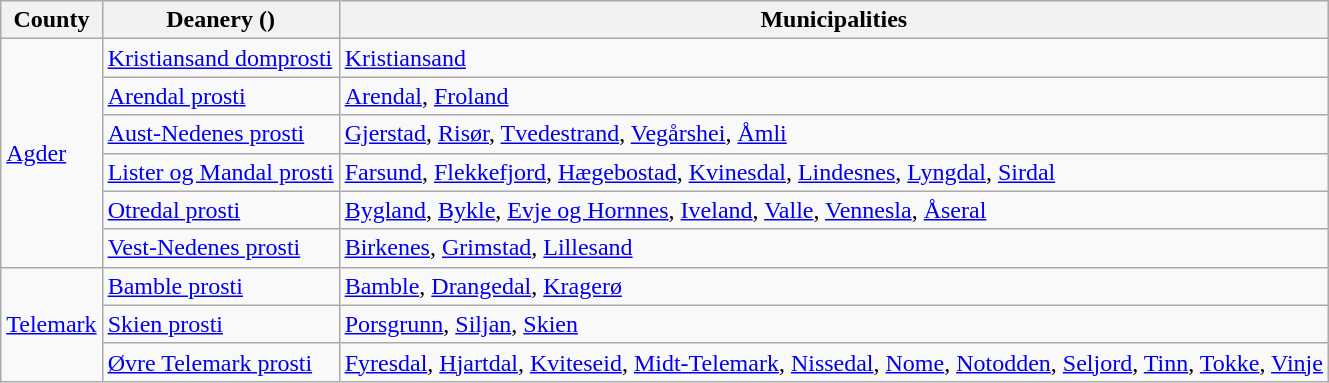<table class="wikitable">
<tr>
<th>County</th>
<th>Deanery ()</th>
<th>Municipalities</th>
</tr>
<tr>
<td rowspan="6"><a href='#'>Agder</a></td>
<td><a href='#'>Kristiansand domprosti</a></td>
<td><a href='#'>Kristiansand</a></td>
</tr>
<tr>
<td><a href='#'>Arendal prosti</a></td>
<td><a href='#'>Arendal</a>, <a href='#'>Froland</a></td>
</tr>
<tr>
<td><a href='#'>Aust-Nedenes prosti</a></td>
<td><a href='#'>Gjerstad</a>, <a href='#'>Risør</a>, <a href='#'>Tvedestrand</a>, <a href='#'>Vegårshei</a>, <a href='#'>Åmli</a></td>
</tr>
<tr>
<td><a href='#'>Lister og Mandal prosti</a></td>
<td><a href='#'>Farsund</a>, <a href='#'>Flekkefjord</a>, <a href='#'>Hægebostad</a>, <a href='#'>Kvinesdal</a>, <a href='#'>Lindesnes</a>, <a href='#'>Lyngdal</a>, <a href='#'>Sirdal</a></td>
</tr>
<tr>
<td><a href='#'>Otredal prosti</a></td>
<td><a href='#'>Bygland</a>, <a href='#'>Bykle</a>, <a href='#'>Evje og Hornnes</a>, <a href='#'>Iveland</a>, <a href='#'>Valle</a>, <a href='#'>Vennesla</a>, <a href='#'>Åseral</a></td>
</tr>
<tr>
<td><a href='#'>Vest-Nedenes prosti</a></td>
<td><a href='#'>Birkenes</a>, <a href='#'>Grimstad</a>, <a href='#'>Lillesand</a></td>
</tr>
<tr>
<td rowspan="3"><a href='#'>Telemark</a></td>
<td><a href='#'>Bamble prosti</a></td>
<td><a href='#'>Bamble</a>, <a href='#'>Drangedal</a>, <a href='#'>Kragerø</a></td>
</tr>
<tr>
<td><a href='#'>Skien prosti</a></td>
<td><a href='#'>Porsgrunn</a>, <a href='#'>Siljan</a>, <a href='#'>Skien</a></td>
</tr>
<tr>
<td><a href='#'>Øvre Telemark prosti</a></td>
<td><a href='#'>Fyresdal</a>, <a href='#'>Hjartdal</a>, <a href='#'>Kviteseid</a>, <a href='#'>Midt-Telemark</a>, <a href='#'>Nissedal</a>, <a href='#'>Nome</a>, <a href='#'>Notodden</a>, <a href='#'>Seljord</a>, <a href='#'>Tinn</a>, <a href='#'>Tokke</a>, <a href='#'>Vinje</a></td>
</tr>
</table>
